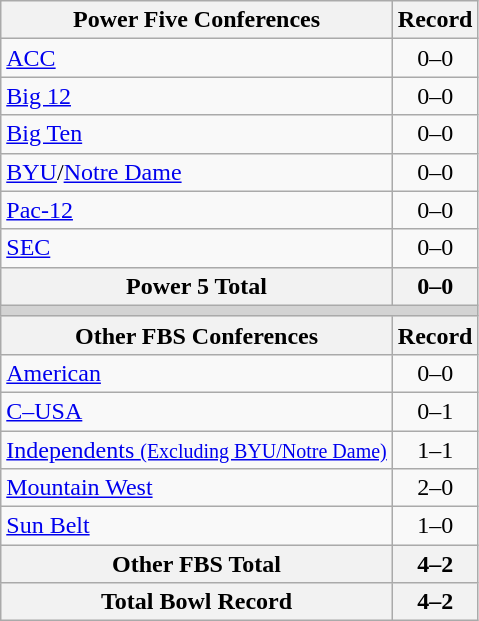<table class="wikitable">
<tr>
<th>Power Five Conferences</th>
<th>Record</th>
</tr>
<tr>
<td><a href='#'>ACC</a></td>
<td align=center>0–0</td>
</tr>
<tr>
<td><a href='#'>Big 12</a></td>
<td align=center>0–0</td>
</tr>
<tr>
<td><a href='#'>Big Ten</a></td>
<td align=center>0–0</td>
</tr>
<tr>
<td><a href='#'>BYU</a>/<a href='#'>Notre Dame</a></td>
<td align=center>0–0</td>
</tr>
<tr>
<td><a href='#'>Pac-12</a></td>
<td align=center>0–0</td>
</tr>
<tr>
<td><a href='#'>SEC</a></td>
<td align=center>0–0</td>
</tr>
<tr>
<th>Power 5 Total</th>
<th>0–0</th>
</tr>
<tr>
<th colspan="2" style="background:lightgrey;"></th>
</tr>
<tr>
<th>Other FBS Conferences</th>
<th>Record</th>
</tr>
<tr>
<td><a href='#'>American</a></td>
<td align=center>0–0</td>
</tr>
<tr>
<td><a href='#'>C–USA</a></td>
<td align=center>0–1</td>
</tr>
<tr>
<td><a href='#'>Independents <small>(Excluding BYU/Notre Dame)</small></a></td>
<td align=center>1–1</td>
</tr>
<tr>
<td><a href='#'>Mountain West</a></td>
<td align=center>2–0</td>
</tr>
<tr>
<td><a href='#'>Sun Belt</a></td>
<td align=center>1–0</td>
</tr>
<tr>
<th>Other FBS Total</th>
<th>4–2</th>
</tr>
<tr>
<th>Total Bowl Record</th>
<th>4–2</th>
</tr>
</table>
